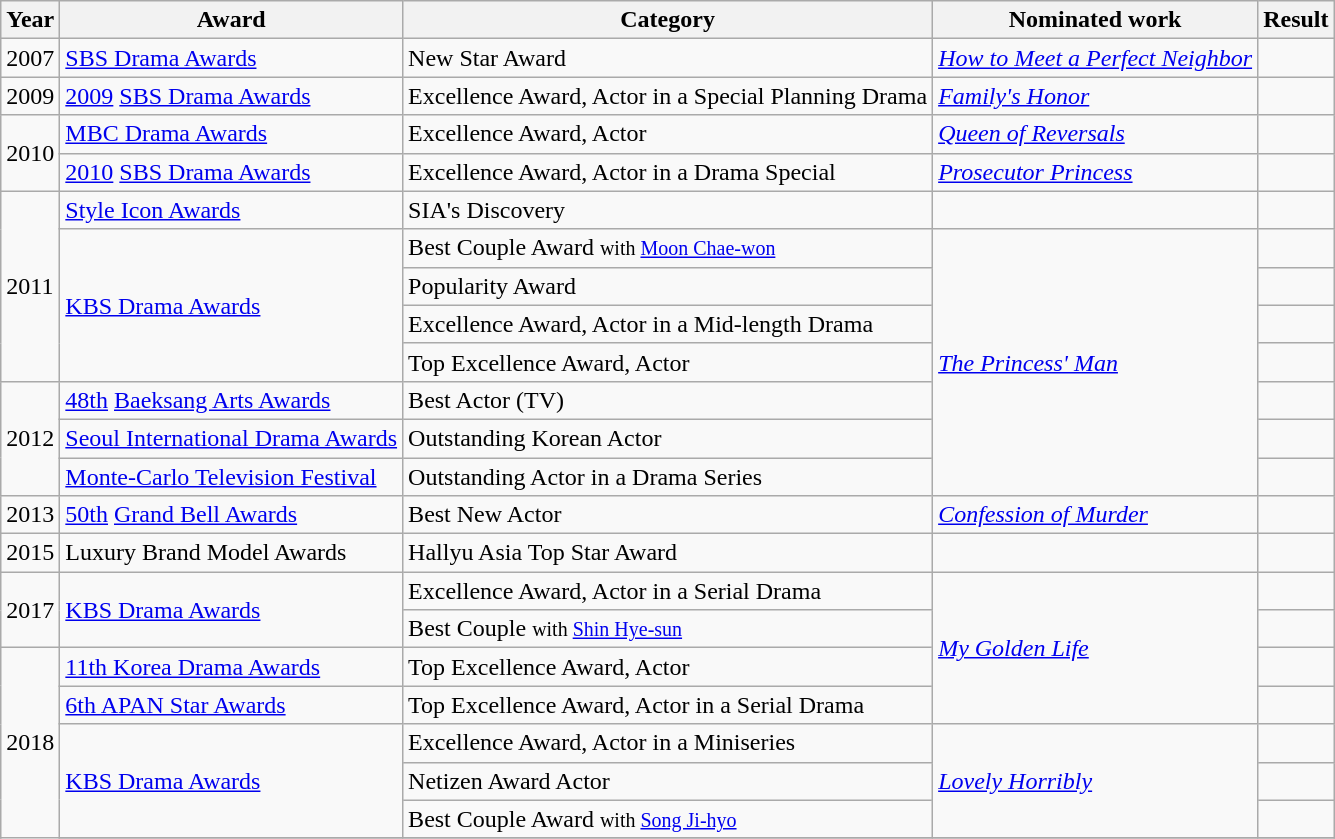<table class="wikitable">
<tr>
<th>Year</th>
<th>Award</th>
<th>Category</th>
<th>Nominated work</th>
<th>Result</th>
</tr>
<tr>
<td>2007</td>
<td><a href='#'>SBS Drama Awards</a></td>
<td>New Star Award</td>
<td><em><a href='#'>How to Meet a Perfect Neighbor</a></em></td>
<td></td>
</tr>
<tr>
<td>2009</td>
<td><a href='#'>2009</a> <a href='#'>SBS Drama Awards</a></td>
<td>Excellence Award, Actor in a Special Planning Drama</td>
<td><em><a href='#'>Family's Honor</a></em></td>
<td></td>
</tr>
<tr>
<td rowspan=2>2010</td>
<td><a href='#'>MBC Drama Awards</a></td>
<td>Excellence Award, Actor</td>
<td><em><a href='#'>Queen of Reversals</a></em></td>
<td></td>
</tr>
<tr>
<td><a href='#'>2010</a> <a href='#'>SBS Drama Awards</a></td>
<td>Excellence Award, Actor in a Drama Special</td>
<td><em><a href='#'>Prosecutor Princess</a></em></td>
<td></td>
</tr>
<tr>
<td rowspan=5>2011</td>
<td><a href='#'>Style Icon Awards</a></td>
<td>SIA's Discovery</td>
<td></td>
<td></td>
</tr>
<tr>
<td rowspan=4><a href='#'>KBS Drama Awards</a></td>
<td>Best Couple Award <small>with <a href='#'>Moon Chae-won</a></small></td>
<td rowspan=7><em><a href='#'>The Princess' Man</a></em></td>
<td></td>
</tr>
<tr>
<td>Popularity Award</td>
<td></td>
</tr>
<tr>
<td>Excellence Award, Actor in a Mid-length Drama</td>
<td></td>
</tr>
<tr>
<td>Top Excellence Award, Actor</td>
<td></td>
</tr>
<tr>
<td rowspan=3>2012</td>
<td><a href='#'>48th</a> <a href='#'>Baeksang Arts Awards</a></td>
<td>Best Actor (TV)</td>
<td></td>
</tr>
<tr>
<td><a href='#'>Seoul International Drama Awards</a></td>
<td>Outstanding Korean Actor</td>
<td></td>
</tr>
<tr>
<td><a href='#'>Monte-Carlo Television Festival</a></td>
<td>Outstanding Actor in a Drama Series</td>
<td></td>
</tr>
<tr>
<td>2013</td>
<td><a href='#'>50th</a> <a href='#'>Grand Bell Awards</a></td>
<td>Best New Actor</td>
<td><em><a href='#'>Confession of Murder</a></em></td>
<td></td>
</tr>
<tr>
<td>2015</td>
<td>Luxury Brand Model Awards</td>
<td>Hallyu Asia Top Star Award</td>
<td></td>
<td></td>
</tr>
<tr>
<td rowspan="2">2017</td>
<td rowspan="2"><a href='#'>KBS Drama Awards</a></td>
<td>Excellence Award, Actor in a Serial Drama</td>
<td rowspan="4"><em><a href='#'>My Golden Life</a></em></td>
<td></td>
</tr>
<tr>
<td>Best Couple <small>with <a href='#'>Shin Hye-sun</a></small></td>
<td></td>
</tr>
<tr>
<td rowspan=6>2018</td>
<td><a href='#'>11th Korea Drama Awards</a></td>
<td>Top Excellence Award, Actor</td>
<td></td>
</tr>
<tr>
<td><a href='#'>6th APAN Star Awards</a></td>
<td>Top Excellence Award, Actor in a Serial Drama</td>
<td></td>
</tr>
<tr>
<td rowspan=3><a href='#'>KBS Drama Awards</a></td>
<td>Excellence Award, Actor in a Miniseries</td>
<td rowspan=3><em><a href='#'>Lovely Horribly</a></em></td>
<td></td>
</tr>
<tr>
<td>Netizen Award  Actor</td>
<td></td>
</tr>
<tr>
<td>Best Couple Award <small>with <a href='#'>Song Ji-hyo</a></small></td>
<td></td>
</tr>
<tr>
</tr>
</table>
